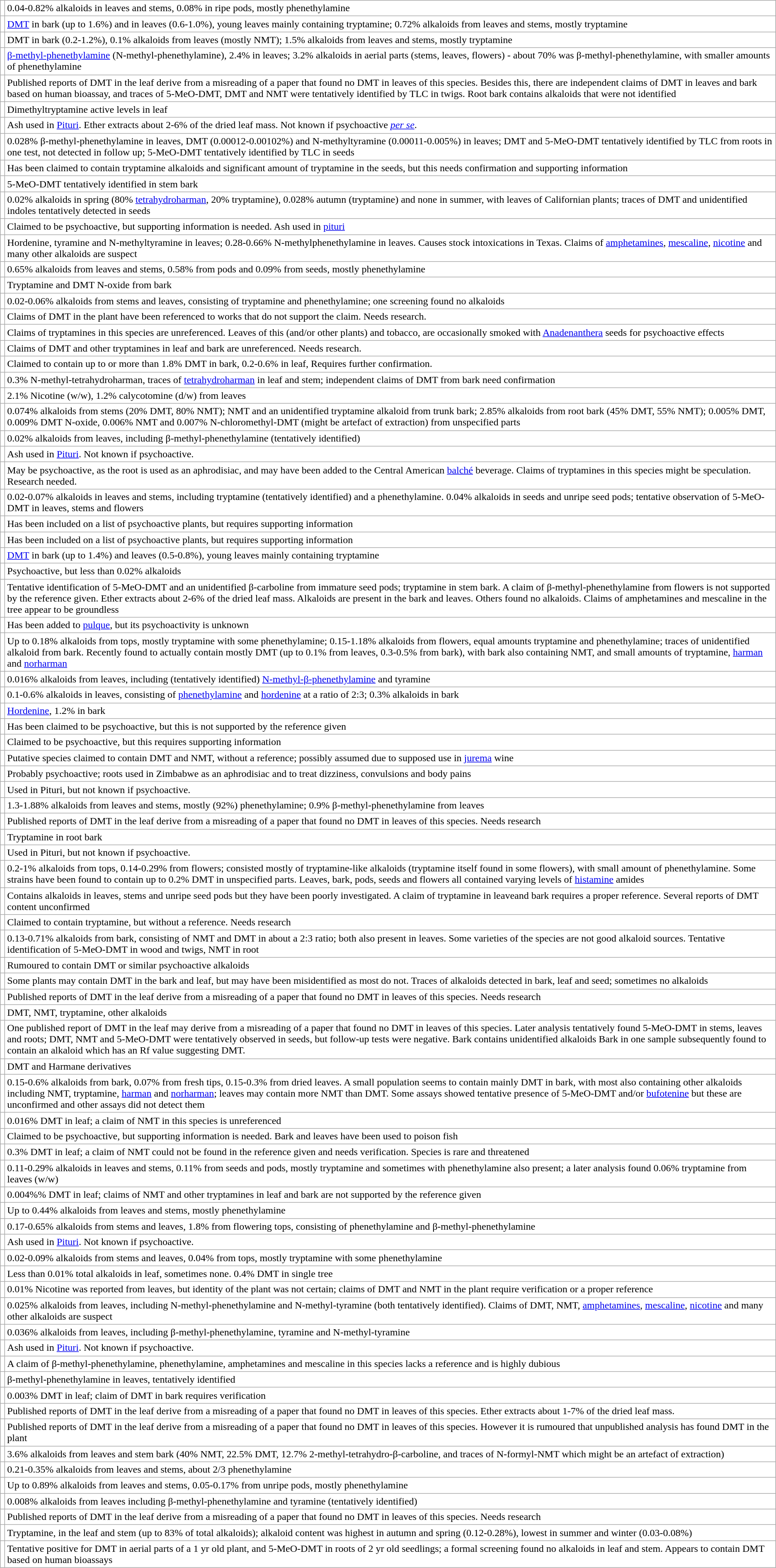<table class="wikitable"  style="margin:1em auto BigP B.M.E auto; background:white;">
<tr>
<td></td>
<td>0.04-0.82% alkaloids in leaves and stems, 0.08% in ripe pods, mostly phenethylamine</td>
</tr>
<tr>
<td></td>
<td><a href='#'>DMT</a> in bark (up to 1.6%) and in leaves (0.6-1.0%), young leaves mainly containing tryptamine; 0.72% alkaloids from leaves and stems, mostly tryptamine</td>
</tr>
<tr>
<td></td>
<td>DMT in bark (0.2-1.2%), 0.1% alkaloids from leaves (mostly NMT); 1.5% alkaloids from leaves and stems, mostly tryptamine</td>
</tr>
<tr>
<td></td>
<td><a href='#'>β-methyl-phenethylamine</a> (N-methyl-phenethylamine), 2.4% in leaves; 3.2% alkaloids in aerial parts (stems, leaves, flowers) - about 70% was β-methyl-phenethylamine, with smaller amounts of phenethylamine</td>
</tr>
<tr>
<td></td>
<td>Published reports of DMT in the leaf derive from a misreading of a paper that found no DMT in leaves of this species. Besides this, there are independent claims of DMT in leaves and bark based on human bioassay, and traces of 5-MeO-DMT, DMT and NMT were tentatively identified by TLC in twigs. Root bark contains alkaloids that were not identified</td>
</tr>
<tr>
<td></td>
<td>Dimethyltryptamine active levels in leaf</td>
</tr>
<tr>
<td></td>
<td>Ash used in <a href='#'>Pituri</a>. Ether extracts about 2-6% of the dried leaf mass.  Not known if psychoactive <em><a href='#'>per se</a></em>.</td>
</tr>
<tr>
<td></td>
<td>0.028% β-methyl-phenethylamine in leaves, DMT (0.00012-0.00102%) and N-methyltyramine (0.00011-0.005%) in leaves; DMT and 5-MeO-DMT tentatively identified by TLC from roots in one test, not detected in follow up; 5-MeO-DMT tentatively identified by TLC in seeds</td>
</tr>
<tr>
<td></td>
<td>Has been claimed to contain tryptamine alkaloids and significant amount of tryptamine in the seeds, but this needs confirmation and supporting information</td>
</tr>
<tr>
<td></td>
<td>5-MeO-DMT tentatively identified in stem bark</td>
</tr>
<tr>
<td></td>
<td>0.02% alkaloids in spring (80% <a href='#'>tetrahydroharman</a>, 20% tryptamine), 0.028% autumn (tryptamine) and none in summer, with leaves of Californian plants; traces of DMT and unidentified indoles tentatively detected in seeds</td>
</tr>
<tr>
<td></td>
<td>Claimed to be psychoactive, but supporting information is needed. Ash used in <a href='#'>pituri</a></td>
</tr>
<tr>
<td></td>
<td>Hordenine, tyramine and N-methyltyramine in leaves; 0.28-0.66% N-methylphenethylamine in leaves. Causes stock intoxications in Texas. Claims of <a href='#'>amphetamines</a>, <a href='#'>mescaline</a>, <a href='#'>nicotine</a> and many other alkaloids are suspect</td>
</tr>
<tr>
<td></td>
<td>0.65% alkaloids from leaves and stems, 0.58% from pods and 0.09% from seeds, mostly phenethylamine</td>
</tr>
<tr>
<td></td>
<td>Tryptamine and DMT N-oxide from bark</td>
</tr>
<tr>
<td></td>
<td>0.02-0.06% alkaloids from stems and leaves, consisting of tryptamine and phenethylamine; one screening found no alkaloids</td>
</tr>
<tr>
<td></td>
<td>Claims of DMT in the plant have been referenced to works that do not support the claim. Needs research.</td>
</tr>
<tr>
<td></td>
<td>Claims of tryptamines in this species are unreferenced. Leaves of this (and/or other plants) and tobacco, are occasionally smoked with <a href='#'>Anadenanthera</a> seeds for psychoactive effects</td>
</tr>
<tr>
<td></td>
<td>Claims of DMT and other tryptamines in leaf and bark are unreferenced. Needs research.</td>
</tr>
<tr>
<td></td>
<td>Claimed to contain up to or more than 1.8% DMT in bark, 0.2-0.6% in leaf, Requires further confirmation.</td>
</tr>
<tr>
<td></td>
<td>0.3% N-methyl-tetrahydroharman, traces of <a href='#'>tetrahydroharman</a> in leaf and stem; independent claims of DMT from bark need confirmation</td>
</tr>
<tr>
<td></td>
<td>2.1% Nicotine (w/w), 1.2% calycotomine (d/w) from leaves</td>
</tr>
<tr>
<td></td>
<td>0.074% alkaloids from stems (20% DMT, 80% NMT); NMT and an unidentified tryptamine alkaloid from trunk bark; 2.85% alkaloids from root bark (45% DMT, 55% NMT); 0.005% DMT, 0.009% DMT N-oxide, 0.006% NMT and 0.007% N-chloromethyl-DMT (might be artefact of extraction) from unspecified parts</td>
</tr>
<tr>
<td></td>
<td>0.02% alkaloids from leaves, including β-methyl-phenethylamine (tentatively identified)</td>
</tr>
<tr>
<td></td>
<td>Ash used in <a href='#'>Pituri</a>.  Not known if psychoactive.</td>
</tr>
<tr>
<td></td>
<td>May be psychoactive, as the root is used as an aphrodisiac, and may have been added to the Central American <a href='#'>balché</a> beverage. Claims of tryptamines in this species might be speculation. Research needed.</td>
</tr>
<tr>
<td></td>
<td>0.02-0.07% alkaloids in leaves and stems, including tryptamine (tentatively identified) and a phenethylamine. 0.04% alkaloids in seeds and unripe seed pods; tentative observation of 5-MeO-DMT in leaves, stems and flowers</td>
</tr>
<tr>
<td></td>
<td>Has been included on a list of psychoactive plants, but requires supporting information</td>
</tr>
<tr>
<td></td>
<td>Has been included on a list of psychoactive plants, but requires supporting information</td>
</tr>
<tr>
<td></td>
<td><a href='#'>DMT</a> in bark (up to 1.4%) and leaves (0.5-0.8%), young leaves mainly containing tryptamine</td>
</tr>
<tr>
<td></td>
<td>Psychoactive, but less than 0.02% alkaloids</td>
</tr>
<tr>
<td></td>
<td>Tentative identification of 5-MeO-DMT and an unidentified β-carboline from immature seed pods; tryptamine in stem bark. A claim of β-methyl-phenethylamine from flowers is not supported by the reference given. Ether extracts about 2-6% of the dried leaf mass. Alkaloids are present in the bark and leaves. Others found no alkaloids. Claims of amphetamines and mescaline in the tree appear to be groundless</td>
</tr>
<tr>
<td></td>
<td>Has been added to <a href='#'>pulque</a>, but its psychoactivity is unknown</td>
</tr>
<tr>
<td></td>
<td>Up to 0.18% alkaloids from tops, mostly tryptamine with some phenethylamine; 0.15-1.18% alkaloids from flowers, equal amounts tryptamine and phenethylamine; traces of unidentified alkaloid from bark. Recently found to actually contain mostly DMT (up to 0.1% from leaves, 0.3-0.5% from bark), with bark also containing NMT, and small amounts of tryptamine, <a href='#'>harman</a> and <a href='#'>norharman</a></td>
</tr>
<tr>
<td></td>
<td>0.016% alkaloids from leaves, including (tentatively identified) <a href='#'>N-methyl-β-phenethylamine</a> and tyramine</td>
</tr>
<tr>
<td></td>
<td>0.1-0.6% alkaloids in leaves, consisting of <a href='#'>phenethylamine</a> and <a href='#'>hordenine</a> at a ratio of 2:3; 0.3% alkaloids in bark</td>
</tr>
<tr>
<td></td>
<td><a href='#'>Hordenine</a>, 1.2% in bark</td>
</tr>
<tr>
<td></td>
<td>Has been claimed to be psychoactive, but this is not supported by the reference given</td>
</tr>
<tr>
<td></td>
<td>Claimed to be psychoactive, but this requires supporting information</td>
</tr>
<tr>
<td></td>
<td>Putative species claimed to contain DMT and NMT, without a reference; possibly assumed due to supposed use in <a href='#'>jurema</a> wine</td>
</tr>
<tr>
<td></td>
<td>Probably psychoactive; roots used in Zimbabwe as an aphrodisiac and to treat dizziness, convulsions and body pains</td>
</tr>
<tr>
<td></td>
<td>Used in Pituri, but not known if psychoactive.</td>
</tr>
<tr>
<td></td>
<td>1.3-1.88% alkaloids from leaves and stems, mostly (92%) phenethylamine; 0.9% β-methyl-phenethylamine from leaves</td>
</tr>
<tr>
<td></td>
<td>Published reports of DMT in the leaf derive from a misreading of a paper that found no DMT in leaves of this species. Needs research</td>
</tr>
<tr>
<td></td>
<td>Tryptamine in root bark</td>
</tr>
<tr>
<td></td>
<td>Used in Pituri, but not known if psychoactive.</td>
</tr>
<tr>
<td></td>
<td>0.2-1% alkaloids from tops, 0.14-0.29% from flowers; consisted mostly of tryptamine-like alkaloids (tryptamine itself found in some flowers), with small amount of phenethylamine. Some strains have been found to contain up to 0.2% DMT in unspecified parts. Leaves, bark, pods, seeds and flowers all contained varying levels of <a href='#'>histamine</a> amides</td>
</tr>
<tr>
<td></td>
<td>Contains alkaloids in leaves, stems and unripe seed pods but they have been poorly investigated. A claim of tryptamine in leaveand bark requires a proper reference. Several reports of DMT content unconfirmed</td>
</tr>
<tr>
<td></td>
<td>Claimed to contain tryptamine, but without a reference. Needs research</td>
</tr>
<tr>
<td></td>
<td>0.13-0.71% alkaloids from bark, consisting of NMT and DMT in about a 2:3 ratio; both also present in leaves. Some varieties of the species are not good alkaloid sources. Tentative identification of 5-MeO-DMT in wood and twigs, NMT in root</td>
</tr>
<tr>
<td></td>
<td>Rumoured to contain DMT or similar psychoactive alkaloids</td>
</tr>
<tr>
<td></td>
<td>Some plants may contain DMT in the bark and leaf, but may have been misidentified as most do not. Traces of alkaloids detected in bark, leaf and seed; sometimes no alkaloids</td>
</tr>
<tr>
<td></td>
<td>Published reports of DMT in the leaf derive from a misreading of a paper that found no DMT in leaves of this species. Needs research</td>
</tr>
<tr>
<td></td>
<td>DMT, NMT, tryptamine, other alkaloids </td>
</tr>
<tr>
<td></td>
<td>One published report of DMT in the leaf may derive from a misreading of a paper that found no DMT in leaves of this species. Later analysis tentatively found 5-MeO-DMT in stems, leaves and roots; DMT, NMT and 5-MeO-DMT were tentatively observed in seeds, but follow-up tests were negative. Bark contains unidentified alkaloids Bark in one sample subsequently found to contain an alkaloid which has an Rf value suggesting DMT.</td>
</tr>
<tr>
<td><a href='#'></a></td>
<td>DMT and Harmane derivatives </td>
</tr>
<tr>
<td></td>
<td>0.15-0.6% alkaloids from bark, 0.07% from fresh tips, 0.15-0.3% from dried leaves. A small population seems to contain mainly DMT in bark, with most also containing other alkaloids including NMT, tryptamine, <a href='#'>harman</a> and <a href='#'>norharman</a>; leaves may contain more NMT than DMT. Some assays showed tentative presence of 5-MeO-DMT and/or <a href='#'>bufotenine</a> but these are unconfirmed and other assays did not detect them</td>
</tr>
<tr>
<td></td>
<td>0.016% DMT in leaf; a claim of NMT in this species is unreferenced</td>
</tr>
<tr>
<td></td>
<td>Claimed to be psychoactive, but supporting information is needed. Bark and leaves have been used to poison fish</td>
</tr>
<tr>
<td></td>
<td>0.3% DMT in leaf; a claim of NMT could not be found in the reference given and needs verification. Species is rare and threatened</td>
</tr>
<tr>
<td></td>
<td>0.11-0.29% alkaloids in leaves and stems, 0.11% from seeds and pods, mostly tryptamine and sometimes with phenethylamine also present; a later analysis found 0.06% tryptamine from leaves (w/w)</td>
</tr>
<tr>
<td></td>
<td>0.004%% DMT in leaf; claims of NMT and other tryptamines in leaf and bark are not supported by the reference given</td>
</tr>
<tr>
<td></td>
<td>Up to 0.44% alkaloids from leaves and stems, mostly phenethylamine</td>
</tr>
<tr>
<td></td>
<td>0.17-0.65% alkaloids from stems and leaves, 1.8% from flowering tops, consisting of phenethylamine and β-methyl-phenethylamine</td>
</tr>
<tr>
<td></td>
<td>Ash used in <a href='#'>Pituri</a>.  Not known if psychoactive.</td>
</tr>
<tr>
<td></td>
<td>0.02-0.09% alkaloids from stems and leaves, 0.04% from tops, mostly tryptamine with some phenethylamine</td>
</tr>
<tr>
<td></td>
<td>Less than 0.01% total alkaloids in leaf, sometimes none. 0.4% DMT in single tree</td>
</tr>
<tr>
<td></td>
<td>0.01% Nicotine was reported from leaves, but identity of the plant was not certain; claims of DMT and NMT in the plant require verification or a proper reference</td>
</tr>
<tr>
<td></td>
<td>0.025% alkaloids from leaves, including N-methyl-phenethylamine and N-methyl-tyramine (both tentatively identified). Claims of DMT, NMT, <a href='#'>amphetamines</a>, <a href='#'>mescaline</a>, <a href='#'>nicotine</a> and many other alkaloids are suspect</td>
</tr>
<tr>
<td></td>
<td>0.036% alkaloids from leaves, including β-methyl-phenethylamine, tyramine and N-methyl-tyramine</td>
</tr>
<tr>
<td></td>
<td>Ash used in <a href='#'>Pituri</a>.  Not known if psychoactive.</td>
</tr>
<tr>
<td></td>
<td>A claim of β-methyl-phenethylamine, phenethylamine, amphetamines and mescaline in this species lacks a reference and is highly dubious</td>
</tr>
<tr>
<td></td>
<td>β-methyl-phenethylamine in leaves, tentatively identified</td>
</tr>
<tr>
<td></td>
<td>0.003% DMT in leaf; claim of DMT in bark requires verification</td>
</tr>
<tr>
<td></td>
<td>Published reports of DMT in the leaf derive from a misreading of a paper that found no DMT in leaves of this species. Ether extracts about 1-7% of the dried leaf mass.</td>
</tr>
<tr>
<td></td>
<td>Published reports of DMT in the leaf derive from a misreading of a paper that found no DMT in leaves of this species. However it is rumoured that unpublished analysis has found DMT in the plant</td>
</tr>
<tr>
<td></td>
<td>3.6% alkaloids from leaves and stem bark (40% NMT, 22.5% DMT, 12.7% 2-methyl-tetrahydro-β-carboline, and traces of N-formyl-NMT which might be an artefact of extraction)</td>
</tr>
<tr>
<td></td>
<td>0.21-0.35% alkaloids from leaves and stems, about 2/3 phenethylamine</td>
</tr>
<tr>
<td></td>
<td>Up to 0.89% alkaloids from leaves and stems, 0.05-0.17% from unripe pods, mostly phenethylamine</td>
</tr>
<tr>
<td></td>
<td>0.008% alkaloids from leaves including β-methyl-phenethylamine and tyramine (tentatively identified)</td>
</tr>
<tr>
<td></td>
<td>Published reports of DMT in the leaf derive from a misreading of a paper that found no DMT in leaves of this species. Needs research</td>
</tr>
<tr>
<td></td>
<td>Tryptamine, in the leaf and stem (up to 83% of total alkaloids); alkaloid content was highest in autumn and spring (0.12-0.28%), lowest in summer and winter (0.03-0.08%)</td>
</tr>
<tr>
<td></td>
<td>Tentative positive for DMT in aerial parts of a 1 yr old plant, and 5-MeO-DMT in roots of 2 yr old seedlings; a formal screening found no alkaloids in leaf and stem. Appears to contain DMT based on human bioassays</td>
</tr>
</table>
